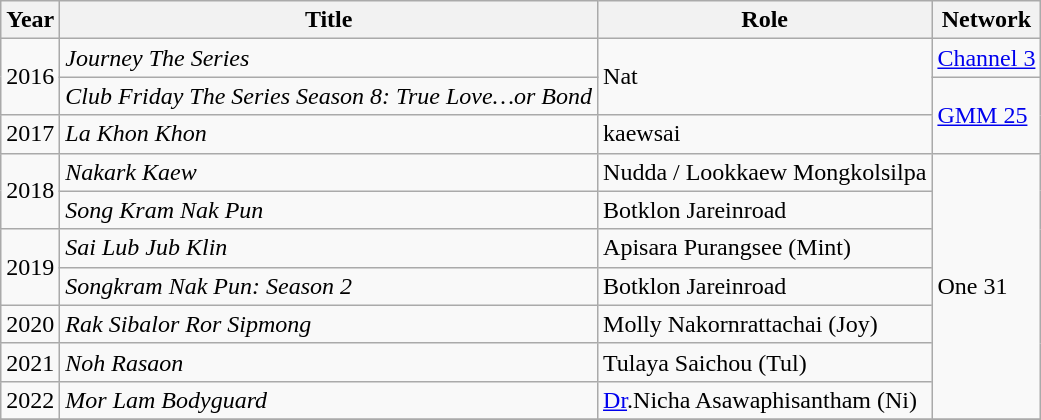<table class="wikitable">
<tr>
<th>Year</th>
<th>Title</th>
<th>Role</th>
<th>Network</th>
</tr>
<tr>
<td rowspan = "2">2016</td>
<td><em>Journey The Series </em> </td>
<td rowspan = "2">Nat</td>
<td><a href='#'>Channel 3</a></td>
</tr>
<tr>
<td><em>Club Friday The Series Season 8: True Love…or Bond</em></td>
<td rowspan = "2"><a href='#'>GMM 25</a></td>
</tr>
<tr>
<td rowspan = "1">2017</td>
<td><em>La Khon Khon </em></td>
<td>kaewsai</td>
</tr>
<tr>
<td rowspan = "2">2018</td>
<td><em>Nakark Kaew</em></td>
<td>Nudda / Lookkaew Mongkolsilpa</td>
<td rowspan = "7">One 31</td>
</tr>
<tr>
<td><em>Song Kram Nak Pun </em></td>
<td>Botklon Jareinroad</td>
</tr>
<tr>
<td rowspan = "2">2019</td>
<td><em>Sai Lub Jub Klin</em></td>
<td>Apisara Purangsee (Mint)</td>
</tr>
<tr>
<td><em>Songkram Nak Pun: Season 2</em></td>
<td>Botklon Jareinroad</td>
</tr>
<tr>
<td rowspan = "1">2020</td>
<td><em>Rak Sibalor Ror Sipmong </em></td>
<td>Molly Nakornrattachai (Joy) </td>
</tr>
<tr>
<td rowspan = "1">2021</td>
<td><em>Noh Rasaon</em></td>
<td>Tulaya Saichou (Tul)</td>
</tr>
<tr>
<td rowspan = "1">2022</td>
<td><em>Mor Lam Bodyguard</em></td>
<td><a href='#'>Dr</a>.Nicha Asawaphisantham (Ni)</td>
</tr>
<tr>
</tr>
</table>
